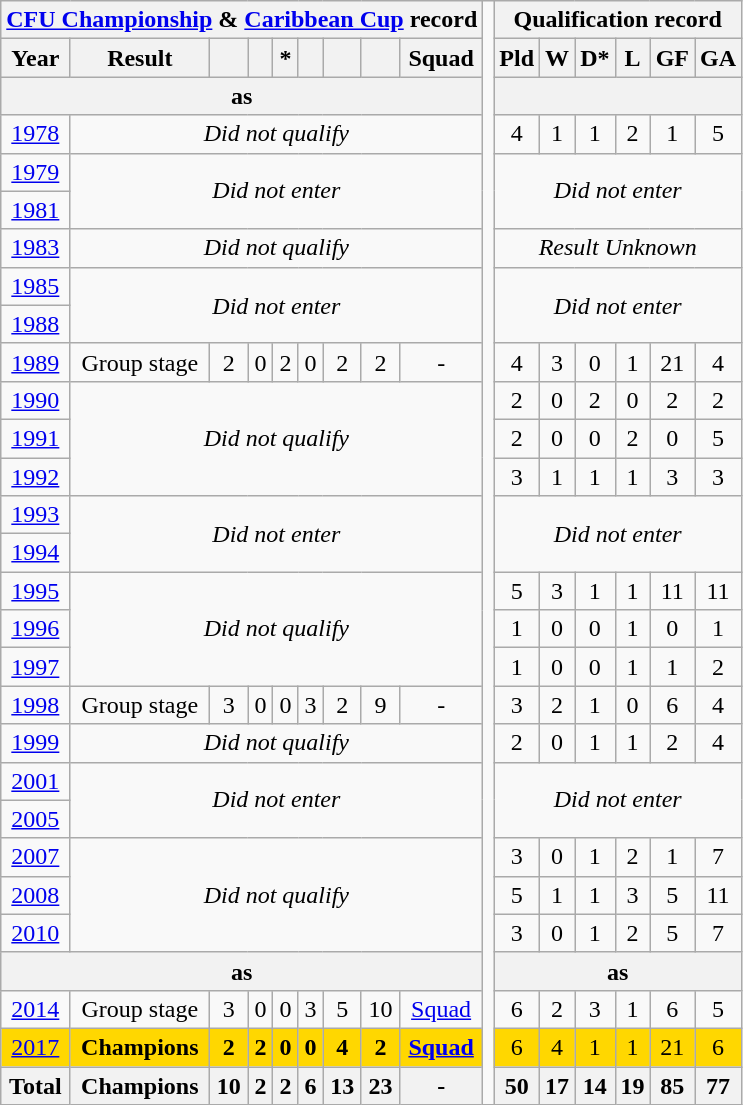<table class="wikitable" style="text-align: center;">
<tr>
<th colspan=9><a href='#'>CFU Championship</a> & <a href='#'>Caribbean Cup</a> record</th>
<td rowspan=29></td>
<th colspan=6>Qualification record</th>
</tr>
<tr>
<th>Year</th>
<th>Result</th>
<th></th>
<th></th>
<th>*</th>
<th></th>
<th></th>
<th></th>
<th>Squad</th>
<th>Pld</th>
<th>W</th>
<th>D*</th>
<th>L</th>
<th>GF</th>
<th>GA</th>
</tr>
<tr>
<th colspan=9>as </th>
<th colspan=6></th>
</tr>
<tr>
<td> <a href='#'>1978</a></td>
<td colspan=8><em>Did not qualify</em></td>
<td>4</td>
<td>1</td>
<td>1</td>
<td>2</td>
<td>1</td>
<td>5</td>
</tr>
<tr>
<td> <a href='#'>1979</a></td>
<td colspan=8 rowspan=2><em>Did not enter</em></td>
<td colspan=6 rowspan=2><em>Did not enter</em></td>
</tr>
<tr>
<td> <a href='#'>1981</a></td>
</tr>
<tr>
<td> <a href='#'>1983</a></td>
<td colspan=8><em>Did not qualify</em></td>
<td colspan=6><em>Result Unknown</em></td>
</tr>
<tr>
<td> <a href='#'>1985</a></td>
<td colspan=8 rowspan=2><em>Did not enter</em></td>
<td colspan=6 rowspan=2><em>Did not enter</em></td>
</tr>
<tr>
<td> <a href='#'>1988</a></td>
</tr>
<tr>
<td> <a href='#'>1989</a></td>
<td>Group stage</td>
<td>2</td>
<td>0</td>
<td>2</td>
<td>0</td>
<td>2</td>
<td>2</td>
<td>-</td>
<td>4</td>
<td>3</td>
<td>0</td>
<td>1</td>
<td>21</td>
<td>4</td>
</tr>
<tr>
<td> <a href='#'>1990</a></td>
<td colspan=8 rowspan=3><em>Did not qualify</em></td>
<td>2</td>
<td>0</td>
<td>2</td>
<td>0</td>
<td>2</td>
<td>2</td>
</tr>
<tr>
<td> <a href='#'>1991</a></td>
<td>2</td>
<td>0</td>
<td>0</td>
<td>2</td>
<td>0</td>
<td>5</td>
</tr>
<tr>
<td> <a href='#'>1992</a></td>
<td>3</td>
<td>1</td>
<td>1</td>
<td>1</td>
<td>3</td>
<td>3</td>
</tr>
<tr>
<td> <a href='#'>1993</a></td>
<td colspan=8 rowspan=2><em>Did not enter</em></td>
<td colspan=6 rowspan=2><em>Did not enter</em></td>
</tr>
<tr>
<td> <a href='#'>1994</a></td>
</tr>
<tr>
<td>  <a href='#'>1995</a></td>
<td colspan=8 rowspan=3><em>Did not qualify</em></td>
<td>5</td>
<td>3</td>
<td>1</td>
<td>1</td>
<td>11</td>
<td>11</td>
</tr>
<tr>
<td> <a href='#'>1996</a></td>
<td>1</td>
<td>0</td>
<td>0</td>
<td>1</td>
<td>0</td>
<td>1</td>
</tr>
<tr>
<td>  <a href='#'>1997</a></td>
<td>1</td>
<td>0</td>
<td>0</td>
<td>1</td>
<td>1</td>
<td>2</td>
</tr>
<tr>
<td>  <a href='#'>1998</a></td>
<td>Group stage</td>
<td>3</td>
<td>0</td>
<td>0</td>
<td>3</td>
<td>2</td>
<td>9</td>
<td>-</td>
<td>3</td>
<td>2</td>
<td>1</td>
<td>0</td>
<td>6</td>
<td>4</td>
</tr>
<tr>
<td> <a href='#'>1999</a></td>
<td colspan=8><em>Did not qualify</em></td>
<td>2</td>
<td>0</td>
<td>1</td>
<td>1</td>
<td>2</td>
<td>4</td>
</tr>
<tr>
<td> <a href='#'>2001</a></td>
<td colspan=8 rowspan=2><em>Did not enter</em></td>
<td colspan=6 rowspan=2><em>Did not enter</em></td>
</tr>
<tr>
<td> <a href='#'>2005</a></td>
</tr>
<tr>
<td> <a href='#'>2007</a></td>
<td colspan=8 rowspan=3><em>Did not qualify</em></td>
<td>3</td>
<td>0</td>
<td>1</td>
<td>2</td>
<td>1</td>
<td>7</td>
</tr>
<tr>
<td> <a href='#'>2008</a></td>
<td>5</td>
<td>1</td>
<td>1</td>
<td>3</td>
<td>5</td>
<td>11</td>
</tr>
<tr>
<td> <a href='#'>2010</a></td>
<td>3</td>
<td>0</td>
<td>1</td>
<td>2</td>
<td>5</td>
<td>7</td>
</tr>
<tr>
<th colspan=9>as </th>
<th colspan=6>as </th>
</tr>
<tr>
<td> <a href='#'>2014</a></td>
<td>Group stage</td>
<td>3</td>
<td>0</td>
<td>0</td>
<td>3</td>
<td>5</td>
<td>10</td>
<td><a href='#'>Squad</a></td>
<td>6</td>
<td>2</td>
<td>3</td>
<td>1</td>
<td>6</td>
<td>5</td>
</tr>
<tr bgcolor=gold>
<td> <a href='#'>2017</a></td>
<td><strong>Champions</strong></td>
<td><strong>2</strong></td>
<td><strong>2</strong></td>
<td><strong>0</strong></td>
<td><strong>0</strong></td>
<td><strong>4</strong></td>
<td><strong>2</strong></td>
<td><strong><a href='#'>Squad</a></strong></td>
<td>6</td>
<td>4</td>
<td>1</td>
<td>1</td>
<td>21</td>
<td>6</td>
</tr>
<tr>
<th>Total</th>
<th>Champions</th>
<th>10</th>
<th>2</th>
<th>2</th>
<th>6</th>
<th>13</th>
<th>23</th>
<th>-</th>
<th>50</th>
<th>17</th>
<th>14</th>
<th>19</th>
<th>85</th>
<th>77</th>
</tr>
</table>
